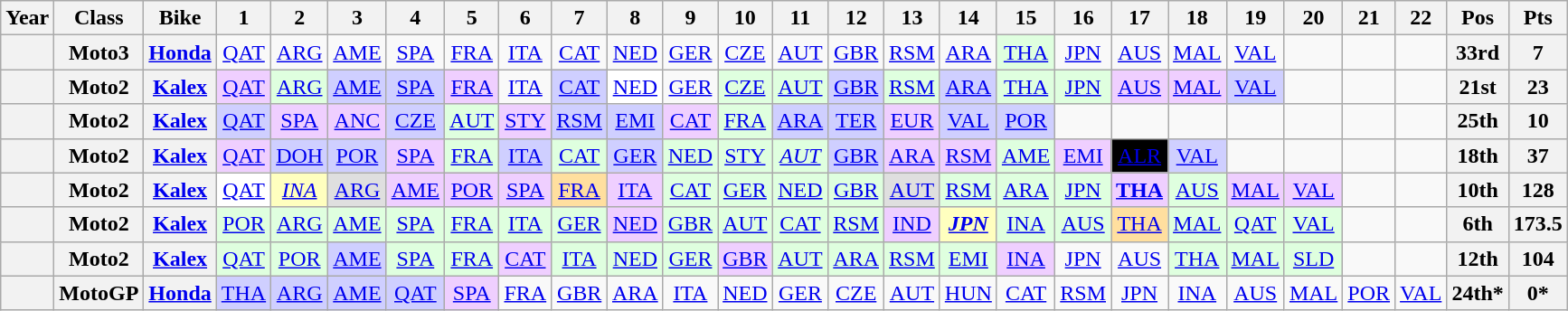<table class="wikitable" style="text-align:center;">
<tr>
<th>Year</th>
<th>Class</th>
<th>Bike</th>
<th>1</th>
<th>2</th>
<th>3</th>
<th>4</th>
<th>5</th>
<th>6</th>
<th>7</th>
<th>8</th>
<th>9</th>
<th>10</th>
<th>11</th>
<th>12</th>
<th>13</th>
<th>14</th>
<th>15</th>
<th>16</th>
<th>17</th>
<th>18</th>
<th>19</th>
<th>20</th>
<th>21</th>
<th>22</th>
<th>Pos</th>
<th>Pts</th>
</tr>
<tr>
<th></th>
<th>Moto3</th>
<th><a href='#'>Honda</a></th>
<td><a href='#'>QAT</a></td>
<td><a href='#'>ARG</a></td>
<td><a href='#'>AME</a></td>
<td><a href='#'>SPA</a></td>
<td><a href='#'>FRA</a></td>
<td><a href='#'>ITA</a></td>
<td><a href='#'>CAT</a></td>
<td><a href='#'>NED</a></td>
<td><a href='#'>GER</a></td>
<td><a href='#'>CZE</a></td>
<td><a href='#'>AUT</a></td>
<td><a href='#'>GBR</a></td>
<td><a href='#'>RSM</a></td>
<td><a href='#'>ARA</a></td>
<td style="background:#DFFFDF;"><a href='#'>THA</a><br></td>
<td><a href='#'>JPN</a></td>
<td><a href='#'>AUS</a></td>
<td><a href='#'>MAL</a></td>
<td><a href='#'>VAL</a></td>
<td></td>
<td></td>
<td></td>
<th>33rd</th>
<th>7</th>
</tr>
<tr>
<th></th>
<th>Moto2</th>
<th><a href='#'>Kalex</a></th>
<td style="background:#efcfff;"><a href='#'>QAT</a><br></td>
<td style="background:#dfffdf;"><a href='#'>ARG</a><br></td>
<td style="background:#cfcfff;"><a href='#'>AME</a><br></td>
<td style="background:#cfcfff;"><a href='#'>SPA</a><br></td>
<td style="background:#efcfff;"><a href='#'>FRA</a><br></td>
<td><a href='#'>ITA</a></td>
<td style="background:#cfcfff;"><a href='#'>CAT</a><br></td>
<td style="background:#ffffff;"><a href='#'>NED</a><br></td>
<td><a href='#'>GER</a></td>
<td style="background:#dfffdf;"><a href='#'>CZE</a><br></td>
<td style="background:#dfffdf;"><a href='#'>AUT</a><br></td>
<td style="background:#cfcfff;"><a href='#'>GBR</a><br></td>
<td style="background:#dfffdf;"><a href='#'>RSM</a><br></td>
<td style="background:#cfcfff;"><a href='#'>ARA</a><br></td>
<td style="background:#dfffdf;"><a href='#'>THA</a><br></td>
<td style="background:#dfffdf;"><a href='#'>JPN</a><br></td>
<td style="background:#efcfff;"><a href='#'>AUS</a><br></td>
<td style="background:#efcfff;"><a href='#'>MAL</a><br></td>
<td style="background:#cfcfff;"><a href='#'>VAL</a><br></td>
<td></td>
<td></td>
<td></td>
<th>21st</th>
<th>23</th>
</tr>
<tr>
<th></th>
<th>Moto2</th>
<th><a href='#'>Kalex</a></th>
<td style="background:#cfcfff;"><a href='#'>QAT</a><br></td>
<td style="background:#efcfff;"><a href='#'>SPA</a><br></td>
<td style="background:#efcfff;"><a href='#'>ANC</a><br></td>
<td style="background:#cfcfff;"><a href='#'>CZE</a><br></td>
<td style="background:#dfffdf;"><a href='#'>AUT</a><br></td>
<td style="background:#efcfff;"><a href='#'>STY</a><br></td>
<td style="background:#cfcfff;"><a href='#'>RSM</a><br></td>
<td style="background:#cfcfff;"><a href='#'>EMI</a><br></td>
<td style="background:#efcfff;"><a href='#'>CAT</a><br></td>
<td style="background:#dfffdf;"><a href='#'>FRA</a><br></td>
<td style="background:#cfcfff;"><a href='#'>ARA</a><br></td>
<td style="background:#cfcfff;"><a href='#'>TER</a><br></td>
<td style="background:#efcfff;"><a href='#'>EUR</a><br></td>
<td style="background:#cfcfff;"><a href='#'>VAL</a><br></td>
<td style="background:#cfcfff;"><a href='#'>POR</a><br></td>
<td></td>
<td></td>
<td></td>
<td></td>
<td></td>
<td></td>
<td></td>
<th>25th</th>
<th>10</th>
</tr>
<tr>
<th></th>
<th>Moto2</th>
<th><a href='#'>Kalex</a></th>
<td style="background:#efcfff;"><a href='#'>QAT</a><br></td>
<td style="background:#cfcfff;"><a href='#'>DOH</a><br></td>
<td style="background:#cfcfff;"><a href='#'>POR</a><br></td>
<td style="background:#efcfff;"><a href='#'>SPA</a><br></td>
<td style="background:#dfffdf;"><a href='#'>FRA</a><br></td>
<td style="background:#cfcfff;"><a href='#'>ITA</a><br></td>
<td style="background:#dfffdf;"><a href='#'>CAT</a><br></td>
<td style="background:#cfcfff;"><a href='#'>GER</a><br></td>
<td style="background:#dfffdf;"><a href='#'>NED</a><br></td>
<td style="background:#dfffdf;"><a href='#'>STY</a><br></td>
<td style="background:#dfffdf;"><em><a href='#'>AUT</a></em><br></td>
<td style="background:#cfcfff;"><a href='#'>GBR</a><br></td>
<td style="background:#efcfff;"><a href='#'>ARA</a><br></td>
<td style="background:#efcfff;"><a href='#'>RSM</a><br></td>
<td style="background:#dfffdf;"><a href='#'>AME</a><br></td>
<td style="background:#efcfff;"><a href='#'>EMI</a><br></td>
<td style="background:#000000; color:#FFFFFF;"><a href='#'><span>ALR</span></a><br></td>
<td style="background:#cfcfff;"><a href='#'>VAL</a><br></td>
<td></td>
<td></td>
<td></td>
<td></td>
<th>18th</th>
<th>37</th>
</tr>
<tr>
<th></th>
<th>Moto2</th>
<th><a href='#'>Kalex</a></th>
<td style="background:#ffffff;"><a href='#'>QAT</a><br></td>
<td style="background:#ffffbf;"><em><a href='#'>INA</a></em><br></td>
<td style="background:#dfdfdf;"><a href='#'>ARG</a><br></td>
<td style="background:#efcfff;"><a href='#'>AME</a><br></td>
<td style="background:#efcfff;"><a href='#'>POR</a><br></td>
<td style="background:#efcfff;"><a href='#'>SPA</a><br></td>
<td style="background:#ffdf9f;"><a href='#'>FRA</a><br></td>
<td style="background:#efcfff;"><a href='#'>ITA</a><br></td>
<td style="background:#dfffdf;"><a href='#'>CAT</a><br></td>
<td style="background:#dfffdf;"><a href='#'>GER</a><br></td>
<td style="background:#dfffdf;"><a href='#'>NED</a><br></td>
<td style="background:#dfffdf;"><a href='#'>GBR</a><br></td>
<td style="background:#dfdfdf;"><a href='#'>AUT</a><br></td>
<td style="background:#dfffdf;"><a href='#'>RSM</a><br></td>
<td style="background:#dfffdf;"><a href='#'>ARA</a><br></td>
<td style="background:#dfffdf;"><a href='#'>JPN</a><br></td>
<td style="background:#efcfff;"><strong><a href='#'>THA</a></strong><br></td>
<td style="background:#dfffdf;"><a href='#'>AUS</a><br></td>
<td style="background:#efcfff;"><a href='#'>MAL</a><br></td>
<td style="background:#efcfff;"><a href='#'>VAL</a><br></td>
<td></td>
<td></td>
<th>10th</th>
<th>128</th>
</tr>
<tr>
<th></th>
<th>Moto2</th>
<th><a href='#'>Kalex</a></th>
<td style="background:#dfffdf;"><a href='#'>POR</a><br></td>
<td style="background:#dfffdf;"><a href='#'>ARG</a><br></td>
<td style="background:#dfffdf;"><a href='#'>AME</a><br></td>
<td style="background:#dfffdf;"><a href='#'>SPA</a><br></td>
<td style="background:#dfffdf;"><a href='#'>FRA</a><br></td>
<td style="background:#dfffdf;"><a href='#'>ITA</a><br></td>
<td style="background:#dfffdf;"><a href='#'>GER</a><br></td>
<td style="background:#efcfff;"><a href='#'>NED</a><br></td>
<td style="background:#dfffdf;"><a href='#'>GBR</a><br></td>
<td style="background:#dfffdf;"><a href='#'>AUT</a><br></td>
<td style="background:#dfffdf;"><a href='#'>CAT</a><br></td>
<td style="background:#dfffdf;"><a href='#'>RSM</a><br></td>
<td style="background:#efcfff;"><a href='#'>IND</a><br></td>
<td style="background:#ffffbf;"><strong><em><a href='#'>JPN</a></em></strong><br></td>
<td style="background:#dfffdf;"><a href='#'>INA</a><br></td>
<td style="background:#dfffdf;"><a href='#'>AUS</a><br></td>
<td style="background:#ffdf9f;"><a href='#'>THA</a><br></td>
<td style="background:#dfffdf;"><a href='#'>MAL</a><br></td>
<td style="background:#dfffdf;"><a href='#'>QAT</a><br></td>
<td style="background:#dfffdf;"><a href='#'>VAL</a><br></td>
<td></td>
<td></td>
<th>6th</th>
<th>173.5</th>
</tr>
<tr>
<th></th>
<th>Moto2</th>
<th><a href='#'>Kalex</a></th>
<td style="background:#dfffdf;"><a href='#'>QAT</a><br></td>
<td style="background:#dfffdf;"><a href='#'>POR</a><br></td>
<td style="background:#cfcfff;"><a href='#'>AME</a><br></td>
<td style="background:#dfffdf;"><a href='#'>SPA</a><br></td>
<td style="background:#dfffdf;"><a href='#'>FRA</a><br></td>
<td style="background:#efcfff;"><a href='#'>CAT</a><br></td>
<td style="background:#dfffdf;"><a href='#'>ITA</a><br></td>
<td style="background:#dfffdf;"><a href='#'>NED</a><br></td>
<td style="background:#dfffdf;"><a href='#'>GER</a><br></td>
<td style="background:#efcfff;"><a href='#'>GBR</a><br></td>
<td style="background:#dfffdf;"><a href='#'>AUT</a><br></td>
<td style="background:#dfffdf;"><a href='#'>ARA</a><br></td>
<td style="background:#dfffdf;"><a href='#'>RSM</a><br></td>
<td style="background:#dfffdf;"><a href='#'>EMI</a><br></td>
<td style="background:#efcfff;"><a href='#'>INA</a><br></td>
<td><a href='#'>JPN</a></td>
<td><a href='#'>AUS</a></td>
<td style="background:#dfffdf;"><a href='#'>THA</a><br></td>
<td style="background:#dfffdf;"><a href='#'>MAL</a><br></td>
<td style="background:#dfffdf;"><a href='#'>SLD</a><br></td>
<td></td>
<td></td>
<th>12th</th>
<th>104</th>
</tr>
<tr>
<th></th>
<th>MotoGP</th>
<th><a href='#'>Honda</a></th>
<td style="background:#CFCFFF;"><a href='#'>THA</a><br></td>
<td style="background:#CFCFFF;"><a href='#'>ARG</a><br></td>
<td style="background:#CFCFFF;"><a href='#'>AME</a><br></td>
<td style="background:#CFCFFF;"><a href='#'>QAT</a><br></td>
<td style="background:#EFCFFF;"><a href='#'>SPA</a><br></td>
<td><a href='#'>FRA</a></td>
<td><a href='#'>GBR</a></td>
<td><a href='#'>ARA</a></td>
<td><a href='#'>ITA</a></td>
<td><a href='#'>NED</a></td>
<td><a href='#'>GER</a></td>
<td><a href='#'>CZE</a></td>
<td><a href='#'>AUT</a></td>
<td><a href='#'>HUN</a></td>
<td><a href='#'>CAT</a></td>
<td><a href='#'>RSM</a></td>
<td><a href='#'>JPN</a></td>
<td><a href='#'>INA</a></td>
<td><a href='#'>AUS</a></td>
<td><a href='#'>MAL</a></td>
<td><a href='#'>POR</a></td>
<td><a href='#'>VAL</a></td>
<th>24th*</th>
<th>0*</th>
</tr>
</table>
